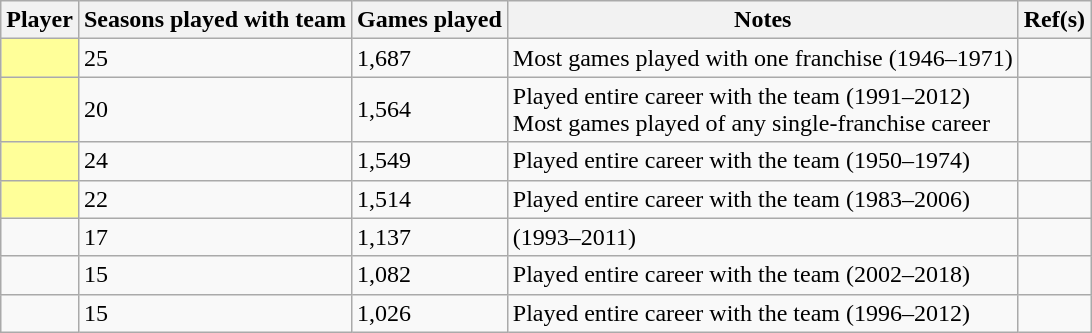<table class="wikitable sortable plainrowheaders">
<tr>
<th scope="col">Player</th>
<th scope="col">Seasons played with team</th>
<th scope="col">Games played</th>
<th scope="col">Notes</th>
<th scope="col" class="unsortable">Ref(s)</th>
</tr>
<tr>
<td style="background:#FFFF99"></td>
<td>25</td>
<td>1,687</td>
<td>Most games played with one franchise (1946–1971)</td>
<td></td>
</tr>
<tr>
<td style="background:#FFFF99"></td>
<td>20</td>
<td>1,564</td>
<td>Played entire career with the team (1991–2012)<br>Most games played of any single-franchise career</td>
<td></td>
</tr>
<tr>
<td style="background:#FFFF99"></td>
<td>24</td>
<td>1,549</td>
<td>Played entire career with the team (1950–1974)</td>
<td></td>
</tr>
<tr>
<td style="background:#FFFF99"></td>
<td>22</td>
<td>1,514</td>
<td>Played entire career with the team (1983–2006)</td>
<td></td>
</tr>
<tr>
<td></td>
<td>17</td>
<td>1,137</td>
<td>(1993–2011)</td>
<td></td>
</tr>
<tr>
<td></td>
<td>15</td>
<td>1,082</td>
<td>Played entire career with the team (2002–2018)</td>
<td></td>
</tr>
<tr>
<td></td>
<td>15</td>
<td>1,026</td>
<td>Played entire career with the team (1996–2012)</td>
<td></td>
</tr>
</table>
